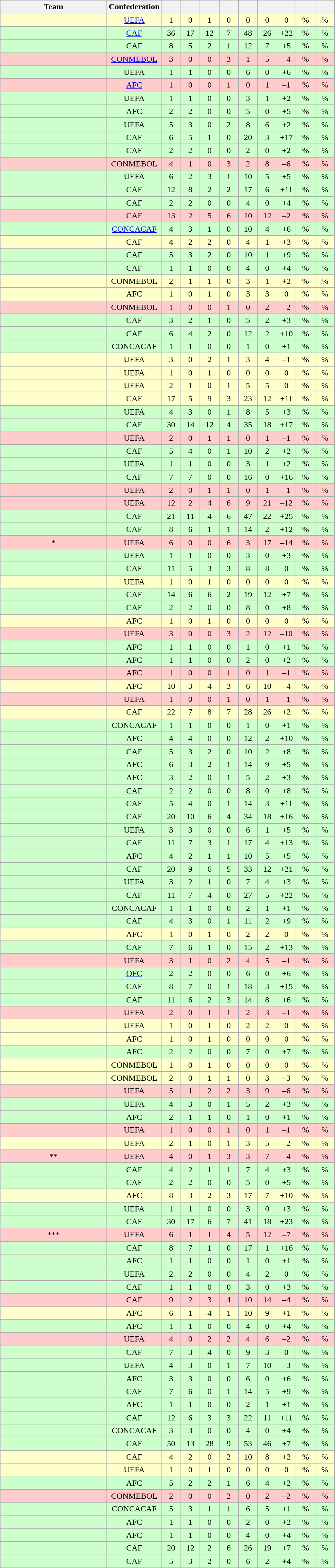<table class="wikitable sortable" style="text-align:center;">
<tr>
<th width=200>Team</th>
<th width=12>Confederation</th>
<th width=30></th>
<th width=30></th>
<th width=30></th>
<th width=30></th>
<th width=30></th>
<th width=30></th>
<th width=30></th>
<th width=30></th>
<th width=30></th>
</tr>
<tr bgcolor=#FFFFCC>
<td align=center></td>
<td><a href='#'>UEFA</a></td>
<td>1</td>
<td>0</td>
<td>1</td>
<td>0</td>
<td>0</td>
<td>0</td>
<td>0</td>
<td>%</td>
<td>%</td>
</tr>
<tr bgcolor=#CCFFCC>
<td align=center></td>
<td><a href='#'>CAF</a></td>
<td>36</td>
<td>17</td>
<td>12</td>
<td>7</td>
<td>48</td>
<td>26</td>
<td>+22</td>
<td>%</td>
<td>%</td>
</tr>
<tr bgcolor=#CCFFCC>
<td align=center></td>
<td>CAF</td>
<td>8</td>
<td>5</td>
<td>2</td>
<td>1</td>
<td>12</td>
<td>7</td>
<td>+5</td>
<td>%</td>
<td>%</td>
</tr>
<tr bgcolor=#FFCCCC>
<td align=center></td>
<td><a href='#'>CONMEBOL</a></td>
<td>3</td>
<td>0</td>
<td>0</td>
<td>3</td>
<td>1</td>
<td>5</td>
<td>–4</td>
<td>%</td>
<td>%</td>
</tr>
<tr bgcolor=#CCFFCC>
<td align=center></td>
<td>UEFA</td>
<td>1</td>
<td>1</td>
<td>0</td>
<td>0</td>
<td>6</td>
<td>0</td>
<td>+6</td>
<td>%</td>
<td>%</td>
</tr>
<tr bgcolor=#FFCCCC>
<td align=center></td>
<td><a href='#'>AFC</a></td>
<td>1</td>
<td>0</td>
<td>0</td>
<td>1</td>
<td>0</td>
<td>1</td>
<td>–1</td>
<td>%</td>
<td>%</td>
</tr>
<tr bgcolor=#CCFFCC>
<td align=center></td>
<td>UEFA</td>
<td>1</td>
<td>1</td>
<td>0</td>
<td>0</td>
<td>3</td>
<td>1</td>
<td>+2</td>
<td>%</td>
<td>%</td>
</tr>
<tr bgcolor=#CCFFCC>
<td align=center></td>
<td>AFC</td>
<td>2</td>
<td>2</td>
<td>0</td>
<td>0</td>
<td>5</td>
<td>0</td>
<td>+5</td>
<td>%</td>
<td>%</td>
</tr>
<tr bgcolor=#CCFFCC>
<td align=center></td>
<td>UEFA</td>
<td>5</td>
<td>3</td>
<td>0</td>
<td>2</td>
<td>8</td>
<td>6</td>
<td>+2</td>
<td>%</td>
<td>%</td>
</tr>
<tr bgcolor=#CCFFCC>
<td align=center></td>
<td>CAF</td>
<td>6</td>
<td>5</td>
<td>1</td>
<td>0</td>
<td>20</td>
<td>3</td>
<td>+17</td>
<td>%</td>
<td>%</td>
</tr>
<tr bgcolor=#CCFFCC>
<td align=center></td>
<td>CAF</td>
<td>2</td>
<td>2</td>
<td>0</td>
<td>0</td>
<td>2</td>
<td>0</td>
<td>+2</td>
<td>%</td>
<td>%</td>
</tr>
<tr bgcolor=#FFCCCC>
<td align=center></td>
<td>CONMEBOL</td>
<td>4</td>
<td>1</td>
<td>0</td>
<td>3</td>
<td>2</td>
<td>8</td>
<td>–6</td>
<td>%</td>
<td>%</td>
</tr>
<tr bgcolor=#CCFFCC>
<td align=center></td>
<td>UEFA</td>
<td>6</td>
<td>2</td>
<td>3</td>
<td>1</td>
<td>10</td>
<td>5</td>
<td>+5</td>
<td>%</td>
<td>%</td>
</tr>
<tr bgcolor=#CCFFCC>
<td align=center></td>
<td>CAF</td>
<td>12</td>
<td>8</td>
<td>2</td>
<td>2</td>
<td>17</td>
<td>6</td>
<td>+11</td>
<td>%</td>
<td>%</td>
</tr>
<tr bgcolor=#CCFFCC>
<td align=center></td>
<td>CAF</td>
<td>2</td>
<td>2</td>
<td>0</td>
<td>0</td>
<td>4</td>
<td>0</td>
<td>+4</td>
<td>%</td>
<td>%</td>
</tr>
<tr bgcolor=#FFCCCC>
<td align=center></td>
<td>CAF</td>
<td>13</td>
<td>2</td>
<td>5</td>
<td>6</td>
<td>10</td>
<td>12</td>
<td>–2</td>
<td>%</td>
<td>%</td>
</tr>
<tr bgcolor=#CCFFCC>
<td align=center></td>
<td><a href='#'>CONCACAF</a></td>
<td>4</td>
<td>3</td>
<td>1</td>
<td>0</td>
<td>10</td>
<td>4</td>
<td>+6</td>
<td>%</td>
<td>%</td>
</tr>
<tr bgcolor=#FFFFCC>
<td align=center></td>
<td>CAF</td>
<td>4</td>
<td>2</td>
<td>2</td>
<td>0</td>
<td>4</td>
<td>1</td>
<td>+3</td>
<td>%</td>
<td>%</td>
</tr>
<tr bgcolor=#CCFFCC>
<td align=center></td>
<td>CAF</td>
<td>5</td>
<td>3</td>
<td>2</td>
<td>0</td>
<td>10</td>
<td>1</td>
<td>+9</td>
<td>%</td>
<td>%</td>
</tr>
<tr bgcolor=#CCFFCC>
<td align=center></td>
<td>CAF</td>
<td>1</td>
<td>1</td>
<td>0</td>
<td>0</td>
<td>4</td>
<td>0</td>
<td>+4</td>
<td>%</td>
<td>%</td>
</tr>
<tr bgcolor=#FFFFCC>
<td align=center></td>
<td>CONMEBOL</td>
<td>2</td>
<td>1</td>
<td>1</td>
<td>0</td>
<td>3</td>
<td>1</td>
<td>+2</td>
<td>%</td>
<td>%</td>
</tr>
<tr bgcolor=#FFFFCC>
<td align=center></td>
<td>AFC</td>
<td>1</td>
<td>0</td>
<td>1</td>
<td>0</td>
<td>3</td>
<td>3</td>
<td>0</td>
<td>%</td>
<td>%</td>
</tr>
<tr bgcolor=#FFCCCC>
<td align=center></td>
<td>CONMEBOL</td>
<td>1</td>
<td>0</td>
<td>0</td>
<td>1</td>
<td>0</td>
<td>2</td>
<td>–2</td>
<td>%</td>
<td>%</td>
</tr>
<tr bgcolor=#CCFFCC>
<td align=center></td>
<td>CAF</td>
<td>3</td>
<td>2</td>
<td>1</td>
<td>0</td>
<td>5</td>
<td>2</td>
<td>+3</td>
<td>%</td>
<td>%</td>
</tr>
<tr bgcolor=#CCFFCC>
<td align=center></td>
<td>CAF</td>
<td>6</td>
<td>4</td>
<td>2</td>
<td>0</td>
<td>12</td>
<td>2</td>
<td>+10</td>
<td>%</td>
<td>%</td>
</tr>
<tr bgcolor=#CCFFCC>
<td align=center></td>
<td>CONCACAF</td>
<td>1</td>
<td>1</td>
<td>0</td>
<td>0</td>
<td>1</td>
<td>0</td>
<td>+1</td>
<td>%</td>
<td>%</td>
</tr>
<tr bgcolor=#FFFFCC>
<td align=center></td>
<td>UEFA</td>
<td>3</td>
<td>0</td>
<td>2</td>
<td>1</td>
<td>3</td>
<td>4</td>
<td>–1</td>
<td>%</td>
<td>%</td>
</tr>
<tr bgcolor=#FFFFCC>
<td align=center></td>
<td>UEFA</td>
<td>1</td>
<td>0</td>
<td>1</td>
<td>0</td>
<td>0</td>
<td>0</td>
<td>0</td>
<td>%</td>
<td>%</td>
</tr>
<tr bgcolor=#FFFFCC>
<td align=center></td>
<td>UEFA</td>
<td>2</td>
<td>1</td>
<td>0</td>
<td>1</td>
<td>5</td>
<td>5</td>
<td>0</td>
<td>%</td>
<td>%</td>
</tr>
<tr bgcolor=#FFFFCC>
<td align=center></td>
<td>CAF</td>
<td>17</td>
<td>5</td>
<td>9</td>
<td>3</td>
<td>23</td>
<td>12</td>
<td>+11</td>
<td>%</td>
<td>%</td>
</tr>
<tr bgcolor=#CCFFCC>
<td align=center></td>
<td>UEFA</td>
<td>4</td>
<td>3</td>
<td>0</td>
<td>1</td>
<td>8</td>
<td>5</td>
<td>+3</td>
<td>%</td>
<td>%</td>
</tr>
<tr bgcolor=#CCFFCC>
<td align=center></td>
<td>CAF</td>
<td>30</td>
<td>14</td>
<td>12</td>
<td>4</td>
<td>35</td>
<td>18</td>
<td>+17</td>
<td>%</td>
<td>%</td>
</tr>
<tr bgcolor=#FFCCCC>
<td align=center></td>
<td>UEFA</td>
<td>2</td>
<td>0</td>
<td>1</td>
<td>1</td>
<td>0</td>
<td>1</td>
<td>–1</td>
<td>%</td>
<td>%</td>
</tr>
<tr bgcolor=#CCFFCC>
<td align=center></td>
<td>CAF</td>
<td>5</td>
<td>4</td>
<td>0</td>
<td>1</td>
<td>10</td>
<td>2</td>
<td>+2</td>
<td>%</td>
<td>%</td>
</tr>
<tr bgcolor=#CCFFCC>
<td align=center></td>
<td>UEFA</td>
<td>1</td>
<td>1</td>
<td>0</td>
<td>0</td>
<td>3</td>
<td>1</td>
<td>+2</td>
<td>%</td>
<td>%</td>
</tr>
<tr bgcolor=#CCFFCC>
<td align=center></td>
<td>CAF</td>
<td>7</td>
<td>7</td>
<td>0</td>
<td>0</td>
<td>16</td>
<td>0</td>
<td>+16</td>
<td>%</td>
<td>%</td>
</tr>
<tr bgcolor=#FFCCCC>
<td align=center></td>
<td>UEFA</td>
<td>2</td>
<td>0</td>
<td>1</td>
<td>1</td>
<td>0</td>
<td>1</td>
<td>–1</td>
<td>%</td>
<td>%</td>
</tr>
<tr bgcolor=#FFCCCC>
<td align=center></td>
<td>UEFA</td>
<td>12</td>
<td>2</td>
<td>4</td>
<td>6</td>
<td>9</td>
<td>21</td>
<td>–12</td>
<td>%</td>
<td>%</td>
</tr>
<tr bgcolor=#CCFFCC>
<td align=center></td>
<td>CAF</td>
<td>21</td>
<td>11</td>
<td>4</td>
<td>6</td>
<td>47</td>
<td>22</td>
<td>+25</td>
<td>%</td>
<td>%</td>
</tr>
<tr bgcolor=#CCFFCC>
<td align=center></td>
<td>CAF</td>
<td>8</td>
<td>6</td>
<td>1</td>
<td>1</td>
<td>14</td>
<td>2</td>
<td>+12</td>
<td>%</td>
<td>%</td>
</tr>
<tr bgcolor=#FFCCCC>
<td align=center>*</td>
<td>UEFA</td>
<td>6</td>
<td>0</td>
<td>0</td>
<td>6</td>
<td>3</td>
<td>17</td>
<td>–14</td>
<td>%</td>
<td>%</td>
</tr>
<tr bgcolor=#CCFFCC>
<td align=center></td>
<td>UEFA</td>
<td>1</td>
<td>1</td>
<td>0</td>
<td>0</td>
<td>3</td>
<td>0</td>
<td>+3</td>
<td>%</td>
<td>%</td>
</tr>
<tr bgcolor=#CCFFCC>
<td align=center></td>
<td>CAF</td>
<td>11</td>
<td>5</td>
<td>3</td>
<td>3</td>
<td>8</td>
<td>8</td>
<td>0</td>
<td>%</td>
<td>%</td>
</tr>
<tr bgcolor=#FFFFCC>
<td align=center></td>
<td>UEFA</td>
<td>1</td>
<td>0</td>
<td>1</td>
<td>0</td>
<td>0</td>
<td>0</td>
<td>0</td>
<td>%</td>
<td>%</td>
</tr>
<tr bgcolor=#CCFFCC>
<td align=center></td>
<td>CAF</td>
<td>14</td>
<td>6</td>
<td>6</td>
<td>2</td>
<td>19</td>
<td>12</td>
<td>+7</td>
<td>%</td>
<td>%</td>
</tr>
<tr bgcolor=#CCFFCC>
<td align=center></td>
<td>CAF</td>
<td>2</td>
<td>2</td>
<td>0</td>
<td>0</td>
<td>8</td>
<td>0</td>
<td>+8</td>
<td>%</td>
<td>%</td>
</tr>
<tr bgcolor=#FFFFCC>
<td align=center></td>
<td>AFC</td>
<td>1</td>
<td>0</td>
<td>1</td>
<td>0</td>
<td>0</td>
<td>0</td>
<td>0</td>
<td>%</td>
<td>%</td>
</tr>
<tr bgcolor=#FFCCCC>
<td align=center></td>
<td>UEFA</td>
<td>3</td>
<td>0</td>
<td>0</td>
<td>3</td>
<td>2</td>
<td>12</td>
<td>–10</td>
<td>%</td>
<td>%</td>
</tr>
<tr bgcolor=#CCFFCC>
<td align=center></td>
<td>AFC</td>
<td>1</td>
<td>1</td>
<td>0</td>
<td>0</td>
<td>1</td>
<td>0</td>
<td>+1</td>
<td>%</td>
<td>%</td>
</tr>
<tr bgcolor=#CCFFCC>
<td align=center></td>
<td>AFC</td>
<td>1</td>
<td>1</td>
<td>0</td>
<td>0</td>
<td>2</td>
<td>0</td>
<td>+2</td>
<td>%</td>
<td>%</td>
</tr>
<tr bgcolor=#FFCCCC>
<td align=center></td>
<td>AFC</td>
<td>1</td>
<td>0</td>
<td>0</td>
<td>1</td>
<td>0</td>
<td>1</td>
<td>–1</td>
<td>%</td>
<td>%</td>
</tr>
<tr bgcolor=#FFFFCC>
<td align=center></td>
<td>AFC</td>
<td>10</td>
<td>3</td>
<td>4</td>
<td>3</td>
<td>6</td>
<td>10</td>
<td>–4</td>
<td>%</td>
<td>%</td>
</tr>
<tr bgcolor=#FFCCCC>
<td align=center></td>
<td>UEFA</td>
<td>1</td>
<td>0</td>
<td>0</td>
<td>1</td>
<td>0</td>
<td>1</td>
<td>–1</td>
<td>%</td>
<td>%</td>
</tr>
<tr bgcolor=#FFFFCC>
<td align=center></td>
<td>CAF</td>
<td>22</td>
<td>7</td>
<td>8</td>
<td>7</td>
<td>28</td>
<td>26</td>
<td>+2</td>
<td>%</td>
<td>%</td>
</tr>
<tr bgcolor=#CCFFCC>
<td align=center></td>
<td>CONCACAF</td>
<td>1</td>
<td>1</td>
<td>0</td>
<td>0</td>
<td>1</td>
<td>0</td>
<td>+1</td>
<td>%</td>
<td>%</td>
</tr>
<tr bgcolor=#CCFFCC>
<td align=center></td>
<td>AFC</td>
<td>4</td>
<td>4</td>
<td>0</td>
<td>0</td>
<td>12</td>
<td>2</td>
<td>+10</td>
<td>%</td>
<td>%</td>
</tr>
<tr bgcolor=#CCFFCC>
<td align=center></td>
<td>CAF</td>
<td>5</td>
<td>3</td>
<td>2</td>
<td>0</td>
<td>10</td>
<td>2</td>
<td>+8</td>
<td>%</td>
<td>%</td>
</tr>
<tr bgcolor=#CCFFCC>
<td align=center></td>
<td>AFC</td>
<td>6</td>
<td>3</td>
<td>2</td>
<td>1</td>
<td>14</td>
<td>9</td>
<td>+5</td>
<td>%</td>
<td>%</td>
</tr>
<tr bgcolor=#CCFFCC>
<td align=center></td>
<td>AFC</td>
<td>3</td>
<td>2</td>
<td>0</td>
<td>1</td>
<td>5</td>
<td>2</td>
<td>+3</td>
<td>%</td>
<td>%</td>
</tr>
<tr bgcolor=#CCFFCC>
<td align=center></td>
<td>CAF</td>
<td>2</td>
<td>2</td>
<td>0</td>
<td>0</td>
<td>8</td>
<td>0</td>
<td>+8</td>
<td>%</td>
<td>%</td>
</tr>
<tr bgcolor=#CCFFCC>
<td align=center></td>
<td>CAF</td>
<td>5</td>
<td>4</td>
<td>0</td>
<td>1</td>
<td>14</td>
<td>3</td>
<td>+11</td>
<td>%</td>
<td>%</td>
</tr>
<tr bgcolor=#CCFFCC>
<td align=center></td>
<td>CAF</td>
<td>20</td>
<td>10</td>
<td>6</td>
<td>4</td>
<td>34</td>
<td>18</td>
<td>+16</td>
<td>%</td>
<td>%</td>
</tr>
<tr bgcolor=#CCFFCC>
<td align=center></td>
<td>UEFA</td>
<td>3</td>
<td>3</td>
<td>0</td>
<td>0</td>
<td>6</td>
<td>1</td>
<td>+5</td>
<td>%</td>
<td>%</td>
</tr>
<tr bgcolor=#CCFFCC>
<td align=center></td>
<td>CAF</td>
<td>11</td>
<td>7</td>
<td>3</td>
<td>1</td>
<td>17</td>
<td>4</td>
<td>+13</td>
<td>%</td>
<td>%</td>
</tr>
<tr bgcolor=#CCFFCC>
<td align=center></td>
<td>AFC</td>
<td>4</td>
<td>2</td>
<td>1</td>
<td>1</td>
<td>10</td>
<td>5</td>
<td>+5</td>
<td>%</td>
<td>%</td>
</tr>
<tr bgcolor=#CCFFCC>
<td align=center></td>
<td>CAF</td>
<td>20</td>
<td>9</td>
<td>6</td>
<td>5</td>
<td>33</td>
<td>12</td>
<td>+21</td>
<td>%</td>
<td>%</td>
</tr>
<tr bgcolor=#CCFFCC>
<td align=center></td>
<td>UEFA</td>
<td>3</td>
<td>2</td>
<td>1</td>
<td>0</td>
<td>7</td>
<td>4</td>
<td>+3</td>
<td>%</td>
<td>%</td>
</tr>
<tr bgcolor=#CCFFCC>
<td align=center></td>
<td>CAF</td>
<td>11</td>
<td>7</td>
<td>4</td>
<td>0</td>
<td>27</td>
<td>5</td>
<td>+22</td>
<td>%</td>
<td>%</td>
</tr>
<tr bgcolor=#CCFFCC>
<td align=center></td>
<td>CONCACAF</td>
<td>1</td>
<td>1</td>
<td>0</td>
<td>0</td>
<td>2</td>
<td>1</td>
<td>+1</td>
<td>%</td>
<td>%</td>
</tr>
<tr bgcolor=#CCFFCC>
<td align=center></td>
<td>CAF</td>
<td>4</td>
<td>3</td>
<td>0</td>
<td>1</td>
<td>11</td>
<td>2</td>
<td>+9</td>
<td>%</td>
<td>%</td>
</tr>
<tr bgcolor=#FFFFCC>
<td align=center></td>
<td>AFC</td>
<td>1</td>
<td>0</td>
<td>1</td>
<td>0</td>
<td>2</td>
<td>2</td>
<td>0</td>
<td>%</td>
<td>%</td>
</tr>
<tr bgcolor=#CCFFCC>
<td align=center></td>
<td>CAF</td>
<td>7</td>
<td>6</td>
<td>1</td>
<td>0</td>
<td>15</td>
<td>2</td>
<td>+13</td>
<td>%</td>
<td>%</td>
</tr>
<tr bgcolor=#FFCCCC>
<td align=center></td>
<td>UEFA</td>
<td>3</td>
<td>1</td>
<td>0</td>
<td>2</td>
<td>4</td>
<td>5</td>
<td>–1</td>
<td>%</td>
<td>%</td>
</tr>
<tr bgcolor=#CCFFCC>
<td align=center></td>
<td><a href='#'>OFC</a></td>
<td>2</td>
<td>2</td>
<td>0</td>
<td>0</td>
<td>6</td>
<td>0</td>
<td>+6</td>
<td>%</td>
<td>%</td>
</tr>
<tr bgcolor=#CCFFCC>
<td align=center></td>
<td>CAF</td>
<td>8</td>
<td>7</td>
<td>0</td>
<td>1</td>
<td>18</td>
<td>3</td>
<td>+15</td>
<td>%</td>
<td>%</td>
</tr>
<tr bgcolor=#CCFFCC>
<td align=center></td>
<td>CAF</td>
<td>11</td>
<td>6</td>
<td>2</td>
<td>3</td>
<td>14</td>
<td>8</td>
<td>+6</td>
<td>%</td>
<td>%</td>
</tr>
<tr bgcolor=#FFCCCC>
<td align=center></td>
<td>UEFA</td>
<td>2</td>
<td>0</td>
<td>1</td>
<td>1</td>
<td>2</td>
<td>3</td>
<td>–1</td>
<td>%</td>
<td>%</td>
</tr>
<tr bgcolor=#FFFFCC>
<td align=center></td>
<td>UEFA</td>
<td>1</td>
<td>0</td>
<td>1</td>
<td>0</td>
<td>2</td>
<td>2</td>
<td>0</td>
<td>%</td>
<td>%</td>
</tr>
<tr bgcolor=#FFFFCC>
<td align=center></td>
<td>AFC</td>
<td>1</td>
<td>0</td>
<td>1</td>
<td>0</td>
<td>0</td>
<td>0</td>
<td>0</td>
<td>%</td>
<td>%</td>
</tr>
<tr bgcolor=#CCFFCC>
<td align=center></td>
<td>AFC</td>
<td>2</td>
<td>2</td>
<td>0</td>
<td>0</td>
<td>7</td>
<td>0</td>
<td>+7</td>
<td>%</td>
<td>%</td>
</tr>
<tr bgcolor=#FFFFCC>
<td align=center></td>
<td>CONMEBOL</td>
<td>1</td>
<td>0</td>
<td>1</td>
<td>0</td>
<td>0</td>
<td>0</td>
<td>0</td>
<td>%</td>
<td>%</td>
</tr>
<tr bgcolor=#FFFFCC>
<td align=center></td>
<td>CONMEBOL</td>
<td>2</td>
<td>0</td>
<td>1</td>
<td>1</td>
<td>0</td>
<td>3</td>
<td>–3</td>
<td>%</td>
<td>%</td>
</tr>
<tr bgcolor=#FFCCCC>
<td align=center></td>
<td>UEFA</td>
<td>5</td>
<td>1</td>
<td>2</td>
<td>2</td>
<td>3</td>
<td>9</td>
<td>–6</td>
<td>%</td>
<td>%</td>
</tr>
<tr bgcolor=#CCFFCC>
<td align=center></td>
<td>UEFA</td>
<td>4</td>
<td>3</td>
<td>0</td>
<td>1</td>
<td>5</td>
<td>2</td>
<td>+3</td>
<td>%</td>
<td>%</td>
</tr>
<tr bgcolor=#CCFFCC>
<td align=center></td>
<td>AFC</td>
<td>2</td>
<td>1</td>
<td>1</td>
<td>0</td>
<td>1</td>
<td>0</td>
<td>+1</td>
<td>%</td>
<td>%</td>
</tr>
<tr bgcolor=#FFCCCC>
<td align=center></td>
<td>UEFA</td>
<td>1</td>
<td>0</td>
<td>0</td>
<td>1</td>
<td>0</td>
<td>1</td>
<td>–1</td>
<td>%</td>
<td>%</td>
</tr>
<tr bgcolor=#FFFFCC>
<td align=center></td>
<td>UEFA</td>
<td>2</td>
<td>1</td>
<td>0</td>
<td>1</td>
<td>3</td>
<td>5</td>
<td>–2</td>
<td>%</td>
<td>%</td>
</tr>
<tr bgcolor=#FFCCCC>
<td align=center>**</td>
<td>UEFA</td>
<td>4</td>
<td>0</td>
<td>1</td>
<td>3</td>
<td>3</td>
<td>7</td>
<td>–4</td>
<td>%</td>
<td>%</td>
</tr>
<tr bgcolor=#CCFFCC>
<td align=center></td>
<td>CAF</td>
<td>4</td>
<td>2</td>
<td>1</td>
<td>1</td>
<td>7</td>
<td>4</td>
<td>+3</td>
<td>%</td>
<td>%</td>
</tr>
<tr bgcolor=#CCFFCC>
<td align=center></td>
<td>CAF</td>
<td>2</td>
<td>2</td>
<td>0</td>
<td>0</td>
<td>5</td>
<td>0</td>
<td>+5</td>
<td>%</td>
<td>%</td>
</tr>
<tr bgcolor=#FFFFCC>
<td align=center></td>
<td>AFC</td>
<td>8</td>
<td>3</td>
<td>2</td>
<td>3</td>
<td>17</td>
<td>7</td>
<td>+10</td>
<td>%</td>
<td>%</td>
</tr>
<tr bgcolor=#CCFFCC>
<td align=center></td>
<td>UEFA</td>
<td>1</td>
<td>1</td>
<td>0</td>
<td>0</td>
<td>3</td>
<td>0</td>
<td>+3</td>
<td>%</td>
<td>%</td>
</tr>
<tr bgcolor=#CCFFCC>
<td align=center></td>
<td>CAF</td>
<td>30</td>
<td>17</td>
<td>6</td>
<td>7</td>
<td>41</td>
<td>18</td>
<td>+23</td>
<td>%</td>
<td>%</td>
</tr>
<tr bgcolor=#FFCCCC>
<td align=center>***</td>
<td>UEFA</td>
<td>6</td>
<td>1</td>
<td>1</td>
<td>4</td>
<td>5</td>
<td>12</td>
<td>–7</td>
<td>%</td>
<td>%</td>
</tr>
<tr bgcolor=#CCFFCC>
<td align=center></td>
<td>CAF</td>
<td>8</td>
<td>7</td>
<td>1</td>
<td>0</td>
<td>17</td>
<td>1</td>
<td>+16</td>
<td>%</td>
<td>%</td>
</tr>
<tr bgcolor=#CCFFCC>
<td align=center></td>
<td>AFC</td>
<td>1</td>
<td>1</td>
<td>0</td>
<td>0</td>
<td>1</td>
<td>0</td>
<td>+1</td>
<td>%</td>
<td>%</td>
</tr>
<tr bgcolor=#CCFFCC>
<td align=center></td>
<td>UEFA</td>
<td>2</td>
<td>2</td>
<td>0</td>
<td>0</td>
<td>4</td>
<td>2</td>
<td>0</td>
<td>%</td>
<td>%</td>
</tr>
<tr bgcolor=#CCFFCC>
<td align=center></td>
<td>CAF</td>
<td>1</td>
<td>1</td>
<td>0</td>
<td>0</td>
<td>3</td>
<td>0</td>
<td>+3</td>
<td>%</td>
<td>%</td>
</tr>
<tr bgcolor=#FFCCCC>
<td align=center></td>
<td>CAF</td>
<td>9</td>
<td>2</td>
<td>3</td>
<td>4</td>
<td>10</td>
<td>14</td>
<td>–4</td>
<td>%</td>
<td>%</td>
</tr>
<tr bgcolor=#FFFFCC>
<td align=center></td>
<td>AFC</td>
<td>6</td>
<td>1</td>
<td>4</td>
<td>1</td>
<td>10</td>
<td>9</td>
<td>+1</td>
<td>%</td>
<td>%</td>
</tr>
<tr bgcolor=#CCFFCC>
<td align=center></td>
<td>AFC</td>
<td>1</td>
<td>1</td>
<td>0</td>
<td>0</td>
<td>4</td>
<td>0</td>
<td>+4</td>
<td>%</td>
<td>%</td>
</tr>
<tr bgcolor=#FFCCCC>
<td align=center></td>
<td>UEFA</td>
<td>4</td>
<td>0</td>
<td>2</td>
<td>2</td>
<td>4</td>
<td>6</td>
<td>–2</td>
<td>%</td>
<td>%</td>
</tr>
<tr bgcolor=#CCFFCC>
<td align=center></td>
<td>CAF</td>
<td>7</td>
<td>3</td>
<td>4</td>
<td>0</td>
<td>9</td>
<td>3</td>
<td>0</td>
<td>%</td>
<td>%</td>
</tr>
<tr bgcolor=#CCFFCC>
<td align=center></td>
<td>UEFA</td>
<td>4</td>
<td>3</td>
<td>0</td>
<td>1</td>
<td>7</td>
<td>10</td>
<td>–3</td>
<td>%</td>
<td>%</td>
</tr>
<tr bgcolor=#CCFFCC>
<td align=center></td>
<td>AFC</td>
<td>3</td>
<td>3</td>
<td>0</td>
<td>0</td>
<td>6</td>
<td>0</td>
<td>+6</td>
<td>%</td>
<td>%</td>
</tr>
<tr bgcolor=#CCFFCC>
<td align=center></td>
<td>CAF</td>
<td>7</td>
<td>6</td>
<td>0</td>
<td>1</td>
<td>14</td>
<td>5</td>
<td>+9</td>
<td>%</td>
<td>%</td>
</tr>
<tr bgcolor=#CCFFCC>
<td align=center></td>
<td>AFC</td>
<td>1</td>
<td>1</td>
<td>0</td>
<td>0</td>
<td>2</td>
<td>1</td>
<td>+1</td>
<td>%</td>
<td>%</td>
</tr>
<tr bgcolor=#CCFFCC>
<td align=center></td>
<td>CAF</td>
<td>12</td>
<td>6</td>
<td>3</td>
<td>3</td>
<td>22</td>
<td>11</td>
<td>+11</td>
<td>%</td>
<td>%</td>
</tr>
<tr bgcolor=#CCFFCC>
<td align=center></td>
<td>CONCACAF</td>
<td>3</td>
<td>3</td>
<td>0</td>
<td>0</td>
<td>4</td>
<td>0</td>
<td>+4</td>
<td>%</td>
<td>%</td>
</tr>
<tr bgcolor=#CCFFCC>
<td align=center></td>
<td>CAF</td>
<td>50</td>
<td>13</td>
<td>28</td>
<td>9</td>
<td>53</td>
<td>46</td>
<td>+7</td>
<td>%</td>
<td>%</td>
</tr>
<tr bgcolor=#FFFFCC>
<td align=center></td>
<td>CAF</td>
<td>4</td>
<td>2</td>
<td>0</td>
<td>2</td>
<td>10</td>
<td>8</td>
<td>+2</td>
<td>%</td>
<td>%</td>
</tr>
<tr bgcolor=#FFFFCC>
<td align=center></td>
<td>UEFA</td>
<td>1</td>
<td>0</td>
<td>1</td>
<td>0</td>
<td>0</td>
<td>0</td>
<td>0</td>
<td>%</td>
<td>%</td>
</tr>
<tr bgcolor=#CCFFCC>
<td align=center></td>
<td>AFC</td>
<td>5</td>
<td>2</td>
<td>2</td>
<td>1</td>
<td>6</td>
<td>4</td>
<td>+2</td>
<td>%</td>
<td>%</td>
</tr>
<tr bgcolor=#FFCCCC>
<td align=center></td>
<td>CONMEBOL</td>
<td>2</td>
<td>0</td>
<td>0</td>
<td>2</td>
<td>0</td>
<td>2</td>
<td>–2</td>
<td>%</td>
<td>%</td>
</tr>
<tr bgcolor=#CCFFCC>
<td align=center></td>
<td>CONCACAF</td>
<td>5</td>
<td>3</td>
<td>1</td>
<td>1</td>
<td>6</td>
<td>5</td>
<td>+1</td>
<td>%</td>
<td>%</td>
</tr>
<tr bgcolor=#CCFFCC>
<td align=center></td>
<td>AFC</td>
<td>1</td>
<td>1</td>
<td>0</td>
<td>0</td>
<td>2</td>
<td>0</td>
<td>+2</td>
<td>%</td>
<td>%</td>
</tr>
<tr bgcolor=#CCFFCC>
<td align=center></td>
<td>AFC</td>
<td>1</td>
<td>1</td>
<td>0</td>
<td>0</td>
<td>4</td>
<td>0</td>
<td>+4</td>
<td>%</td>
<td>%</td>
</tr>
<tr bgcolor=#CCFFCC>
<td align=center></td>
<td>CAF</td>
<td>20</td>
<td>12</td>
<td>2</td>
<td>6</td>
<td>26</td>
<td>19</td>
<td>+7</td>
<td>%</td>
<td>%</td>
</tr>
<tr bgcolor=#CCFFCC>
<td align=center></td>
<td>CAF</td>
<td>5</td>
<td>3</td>
<td>2</td>
<td>0</td>
<td>6</td>
<td>2</td>
<td>+4</td>
<td>%</td>
<td>%</td>
</tr>
</table>
